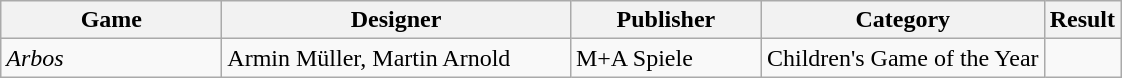<table class="wikitable">
<tr>
<th style="width:140px;">Game</th>
<th style="width:225px;">Designer</th>
<th style="width:120px;">Publisher</th>
<th>Category</th>
<th>Result</th>
</tr>
<tr>
<td><em>Arbos</em></td>
<td>Armin Müller, Martin Arnold</td>
<td>M+A Spiele</td>
<td>Children's Game of the Year</td>
<td></td>
</tr>
</table>
